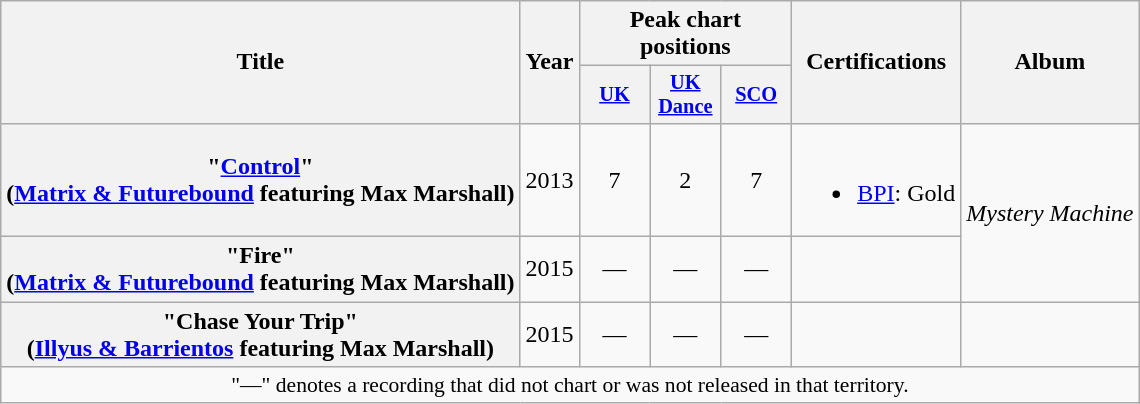<table class="wikitable plainrowheaders" style="text-align:center;">
<tr>
<th scope="col" rowspan="2">Title</th>
<th scope="col" rowspan="2">Year</th>
<th scope="col" colspan="3">Peak chart positions</th>
<th scope="col" rowspan="2">Certifications</th>
<th scope="col" rowspan="2">Album</th>
</tr>
<tr>
<th scope="col" style="width:3em;font-size:85%;"><a href='#'>UK</a><br></th>
<th scope="col" style="width:3em;font-size:85%;"><a href='#'>UK<br>Dance</a><br></th>
<th scope="col" style="width:3em;font-size:85%;"><a href='#'>SCO</a><br></th>
</tr>
<tr>
<th scope="row">"<a href='#'>Control</a>"<br><span>(<a href='#'>Matrix & Futurebound</a> featuring Max Marshall)</span></th>
<td>2013</td>
<td>7</td>
<td>2</td>
<td>7</td>
<td><br><ul><li><a href='#'>BPI</a>: Gold</li></ul></td>
<td rowspan=2><em>Mystery Machine</em></td>
</tr>
<tr>
<th scope="row">"Fire"<br><span>(<a href='#'>Matrix & Futurebound</a> featuring Max Marshall)</span></th>
<td>2015</td>
<td>—</td>
<td>—</td>
<td>—</td>
<td></td>
</tr>
<tr>
<th scope="row">"Chase Your Trip"<br><span>(<a href='#'>Illyus & Barrientos</a> featuring Max Marshall)</span></th>
<td>2015</td>
<td>—</td>
<td>—</td>
<td>—</td>
<td></td>
<td></td>
</tr>
<tr>
<td colspan="7" style="font-size:90%">"—" denotes a recording that did not chart or was not released in that territory.</td>
</tr>
</table>
